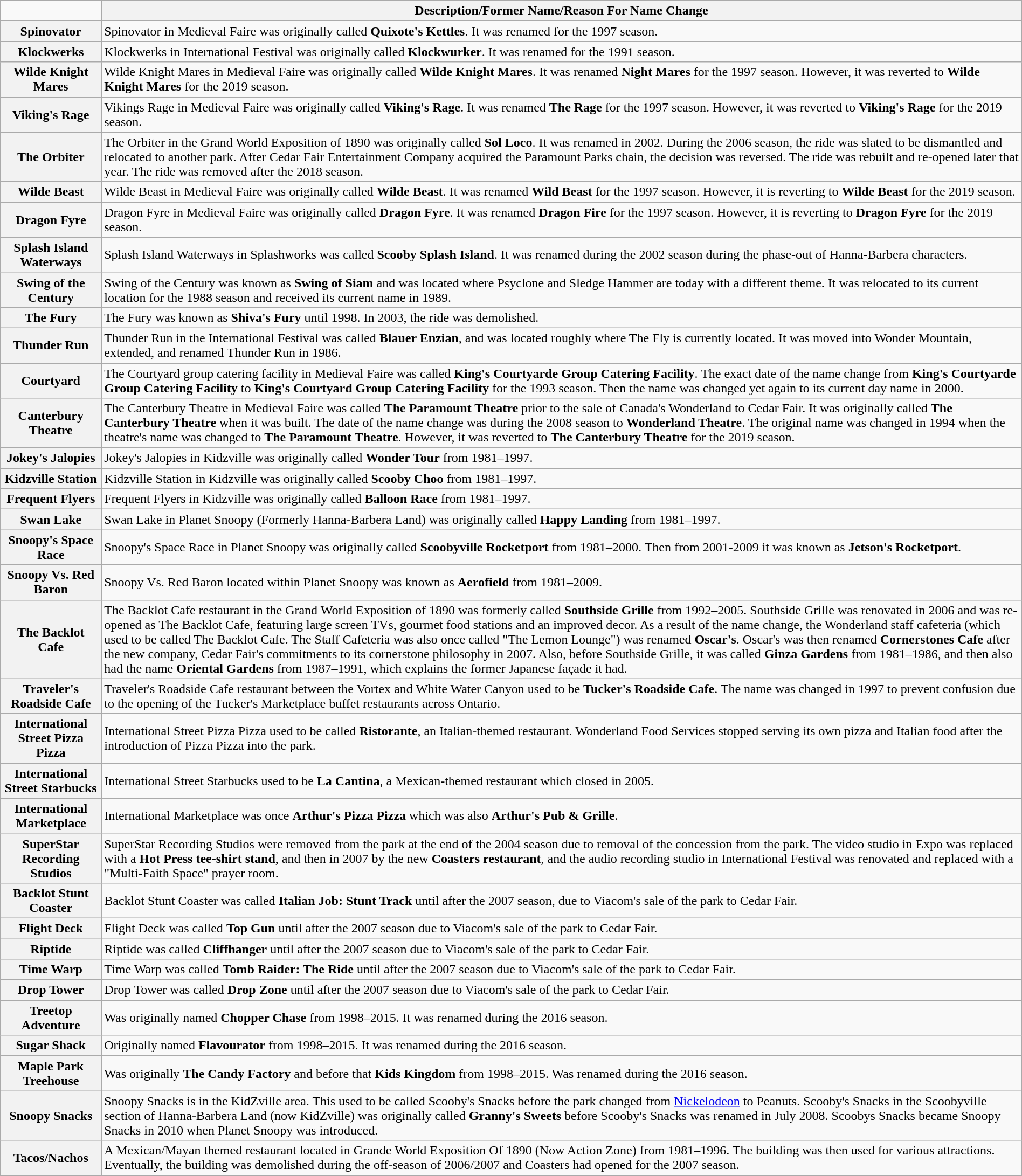<table class="wikitable" style="text-align:left; width:100%; cellpadding:5;">
<tr>
<td></td>
<th scope="col">Description/Former Name/Reason For Name Change</th>
</tr>
<tr>
<th scope="row">Spinovator</th>
<td>Spinovator in Medieval Faire was originally called <strong>Quixote's Kettles</strong>. It was renamed for the 1997 season.</td>
</tr>
<tr>
<th scope="row">Klockwerks</th>
<td>Klockwerks in International Festival was originally called <strong>Klockwurker</strong>. It was renamed for the 1991 season.</td>
</tr>
<tr>
<th scope="row">Wilde Knight Mares</th>
<td>Wilde Knight Mares in Medieval Faire was originally called <strong>Wilde Knight Mares</strong>. It was renamed <strong>Night Mares</strong> for the 1997 season. However, it was reverted to <strong>Wilde Knight Mares</strong> for the 2019 season.</td>
</tr>
<tr>
<th scope="row">Viking's Rage</th>
<td>Vikings Rage in Medieval Faire was originally called <strong>Viking's Rage</strong>. It was renamed <strong>The Rage</strong> for the 1997 season. However, it was reverted to <strong>Viking's Rage</strong> for the 2019 season.</td>
</tr>
<tr>
<th scope="row">The Orbiter</th>
<td>The Orbiter in the Grand World Exposition of 1890 was originally called <strong>Sol Loco</strong>. It was renamed in 2002. During the 2006 season, the ride was slated to be dismantled and relocated to another park. After Cedar Fair Entertainment Company acquired the Paramount Parks chain, the decision was reversed. The ride was rebuilt and re-opened later that year. The ride was removed after the 2018 season.</td>
</tr>
<tr>
<th scope="row">Wilde Beast</th>
<td>Wilde Beast in Medieval Faire was originally called <strong>Wilde Beast</strong>. It was renamed <strong>Wild Beast</strong> for the 1997 season.  However, it is reverting to <strong>Wilde Beast</strong> for the 2019 season.</td>
</tr>
<tr>
<th scope="row">Dragon Fyre</th>
<td>Dragon Fyre in Medieval Faire was originally called <strong>Dragon Fyre</strong>. It was renamed <strong>Dragon Fire</strong> for the 1997 season.  However, it is reverting to <strong>Dragon Fyre</strong> for the 2019 season.</td>
</tr>
<tr>
<th scope="row">Splash Island Waterways</th>
<td>Splash Island Waterways in Splashworks was called <strong>Scooby Splash Island</strong>. It was renamed during the 2002 season during the phase-out of Hanna-Barbera characters.</td>
</tr>
<tr>
<th scope="row">Swing of the Century</th>
<td>Swing of the Century was known as <strong>Swing of Siam</strong> and was located where Psyclone and Sledge Hammer are today with a different theme. It was relocated to its current location for the 1988 season and received its current name in 1989.</td>
</tr>
<tr>
<th scope="row">The Fury</th>
<td>The Fury was known as <strong>Shiva's Fury</strong> until 1998. In 2003, the ride was demolished.</td>
</tr>
<tr>
<th scope="row">Thunder Run</th>
<td>Thunder Run in the International Festival was called <strong>Blauer Enzian</strong>, and was located roughly where The Fly is currently located. It was moved into Wonder Mountain, extended, and renamed Thunder Run in 1986.</td>
</tr>
<tr>
<th scope="row">Courtyard</th>
<td>The Courtyard group catering facility in Medieval Faire was called <strong>King's Courtyarde Group Catering Facility</strong>. The exact date of the name change from <strong>King's Courtyarde Group Catering Facility</strong> to <strong> King's Courtyard Group Catering Facility</strong> for the 1993 season. Then the name was changed yet again to its current day name in 2000.</td>
</tr>
<tr>
<th scope="row">Canterbury Theatre</th>
<td>The Canterbury Theatre in Medieval Faire was called <strong>The Paramount Theatre</strong> prior to the sale of Canada's Wonderland to Cedar Fair. It was originally called <strong>The Canterbury Theatre</strong> when it was built. The date of the name change was during the 2008 season to <strong>Wonderland Theatre</strong>. The original name was changed in 1994 when the theatre's name was changed to <strong>The Paramount Theatre</strong>. However, it was reverted to <strong>The Canterbury Theatre</strong> for the 2019 season.</td>
</tr>
<tr>
<th scope="row">Jokey's Jalopies</th>
<td>Jokey's Jalopies in Kidzville was originally called <strong>Wonder Tour</strong> from 1981–1997.</td>
</tr>
<tr>
<th scope="row">Kidzville Station</th>
<td>Kidzville Station in Kidzville was originally called <strong>Scooby Choo</strong> from 1981–1997.</td>
</tr>
<tr>
<th scope="row">Frequent Flyers</th>
<td>Frequent Flyers in Kidzville was originally called <strong>Balloon Race</strong> from 1981–1997.</td>
</tr>
<tr>
<th scope="row">Swan Lake</th>
<td>Swan Lake in Planet Snoopy (Formerly Hanna-Barbera Land) was originally called <strong>Happy Landing</strong> from 1981–1997.</td>
</tr>
<tr>
<th scope="row">Snoopy's Space Race</th>
<td>Snoopy's Space Race in Planet Snoopy was originally called <strong>Scoobyville Rocketport</strong> from 1981–2000. Then from 2001-2009 it was known as <strong>Jetson's Rocketport</strong>.</td>
</tr>
<tr>
<th scope="row">Snoopy Vs. Red Baron</th>
<td>Snoopy Vs. Red Baron located within Planet Snoopy was known as <strong>Aerofield</strong> from 1981–2009.</td>
</tr>
<tr>
<th scope="row">The Backlot Cafe</th>
<td>The Backlot Cafe restaurant in the Grand World Exposition of 1890 was formerly called <strong>Southside Grille</strong> from 1992–2005. Southside Grille was renovated in 2006 and was re-opened as The Backlot Cafe, featuring large screen TVs, gourmet food stations and an improved decor. As a result of the name change, the Wonderland staff cafeteria (which used to be called The Backlot Cafe. The Staff Cafeteria was also once called "The Lemon Lounge") was renamed <strong>Oscar's</strong>. Oscar's was then renamed <strong>Cornerstones Cafe</strong> after the new company, Cedar Fair's commitments to its cornerstone philosophy in 2007. Also, before Southside Grille, it was called <strong>Ginza Gardens</strong> from 1981–1986, and then also had the name <strong>Oriental Gardens</strong> from 1987–1991, which explains the former Japanese façade it had.</td>
</tr>
<tr>
<th scope="row">Traveler's Roadside Cafe</th>
<td>Traveler's Roadside Cafe restaurant between the Vortex and White Water Canyon used to be <strong>Tucker's Roadside Cafe</strong>. The name was changed in 1997 to prevent confusion due to the opening of the Tucker's Marketplace buffet restaurants across Ontario.</td>
</tr>
<tr>
<th scope="row">International Street Pizza Pizza</th>
<td>International Street Pizza Pizza used to be called <strong>Ristorante</strong>, an Italian-themed restaurant. Wonderland Food Services stopped serving its own pizza and Italian food after the introduction of Pizza Pizza into the park.</td>
</tr>
<tr>
<th scope="row">International Street Starbucks</th>
<td>International Street Starbucks used to be <strong>La Cantina</strong>, a Mexican-themed restaurant which closed in 2005.</td>
</tr>
<tr>
<th scope="row">International Marketplace</th>
<td>International Marketplace was once <strong>Arthur's Pizza Pizza</strong> which was also <strong>Arthur's Pub & Grille</strong>.</td>
</tr>
<tr>
<th scope="row">SuperStar Recording Studios</th>
<td>SuperStar Recording Studios were removed from the park at the end of the 2004 season due to removal of the concession from the park. The video studio in Expo was replaced with a <strong>Hot Press tee-shirt stand</strong>, and then in 2007 by the new <strong>Coasters restaurant</strong>, and the audio recording studio in International Festival was renovated and replaced with a "Multi-Faith Space" prayer room.</td>
</tr>
<tr>
<th scope="row">Backlot Stunt Coaster</th>
<td>Backlot Stunt Coaster was called <strong>Italian Job: Stunt Track</strong> until after the 2007 season, due to Viacom's sale of the park to Cedar Fair.</td>
</tr>
<tr>
<th scope="row">Flight Deck</th>
<td>Flight Deck was called <strong>Top Gun</strong> until after the 2007 season due to Viacom's sale of the park to Cedar Fair.</td>
</tr>
<tr>
<th scope="row">Riptide</th>
<td>Riptide was called <strong>Cliffhanger</strong> until after the 2007 season due to Viacom's sale of the park to Cedar Fair.</td>
</tr>
<tr>
<th scope="row">Time Warp</th>
<td>Time Warp was called <strong>Tomb Raider: The Ride</strong> until after the 2007 season due to Viacom's sale of the park to Cedar Fair.</td>
</tr>
<tr>
<th scope="row">Drop Tower</th>
<td>Drop Tower was called <strong>Drop Zone</strong> until after the 2007 season due to Viacom's sale of the park to Cedar Fair.</td>
</tr>
<tr>
<th scope="row">Treetop Adventure</th>
<td>Was originally named <strong>Chopper Chase</strong> from 1998–2015. It was renamed during the 2016 season.</td>
</tr>
<tr>
<th scope="row">Sugar Shack</th>
<td>Originally named <strong>Flavourator</strong> from 1998–2015. It was renamed during the 2016 season.</td>
</tr>
<tr>
<th scope="row">Maple Park Treehouse</th>
<td>Was originally <strong>The Candy Factory</strong> and before that <strong>Kids Kingdom</strong> from 1998–2015. Was renamed during the 2016 season.</td>
</tr>
<tr>
<th scope="row">Snoopy Snacks</th>
<td>Snoopy Snacks is in the KidZville area. This used to be called Scooby's Snacks before the park changed from <a href='#'>Nickelodeon</a> to Peanuts. Scooby's Snacks in the Scoobyville section of Hanna-Barbera Land (now KidZville) was originally called <strong>Granny's Sweets</strong> before Scooby's Snacks was renamed in July 2008. Scoobys Snacks became Snoopy Snacks in 2010 when Planet Snoopy was introduced.</td>
</tr>
<tr>
<th scope="row">Tacos/Nachos</th>
<td>A Mexican/Mayan themed restaurant located in Grande World Exposition Of 1890 (Now Action Zone) from 1981–1996. The building was then used for various attractions. Eventually, the building was demolished during the off-season of 2006/2007 and Coasters had opened for the 2007 season.</td>
</tr>
</table>
